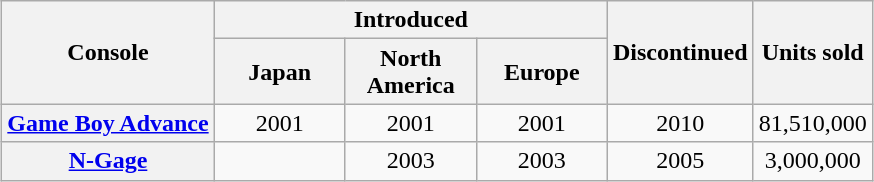<table class="wikitable" style="margin: 1em auto 1em auto;">
<tr>
<th rowspan="2">Console</th>
<th colspan="3">Introduced</th>
<th rowspan="2">Discontinued</th>
<th rowspan="2">Units sold</th>
</tr>
<tr>
<th style="width:5em;">Japan</th>
<th style="width:5em;">North America</th>
<th style="width:5em;">Europe</th>
</tr>
<tr style="text-align: center;">
<th><a href='#'>Game Boy Advance</a></th>
<td>2001</td>
<td>2001</td>
<td>2001</td>
<td>2010</td>
<td>81,510,000</td>
</tr>
<tr style="text-align: center;">
<th><a href='#'>N-Gage</a></th>
<td></td>
<td>2003</td>
<td>2003</td>
<td>2005</td>
<td>3,000,000</td>
</tr>
</table>
